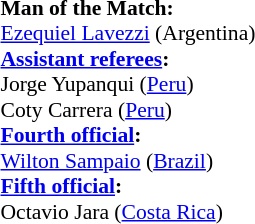<table width=50% style="font-size:90%">
<tr>
<td><br><strong>Man of the Match:</strong>
<br><a href='#'>Ezequiel Lavezzi</a> (Argentina)<br><strong><a href='#'>Assistant referees</a>:</strong>
<br>Jorge Yupanqui (<a href='#'>Peru</a>)
<br>Coty Carrera (<a href='#'>Peru</a>)
<br><strong><a href='#'>Fourth official</a>:</strong>
<br><a href='#'>Wilton Sampaio</a> (<a href='#'>Brazil</a>)
<br><strong><a href='#'>Fifth official</a>:</strong>
<br>Octavio Jara (<a href='#'>Costa Rica</a>)</td>
</tr>
</table>
